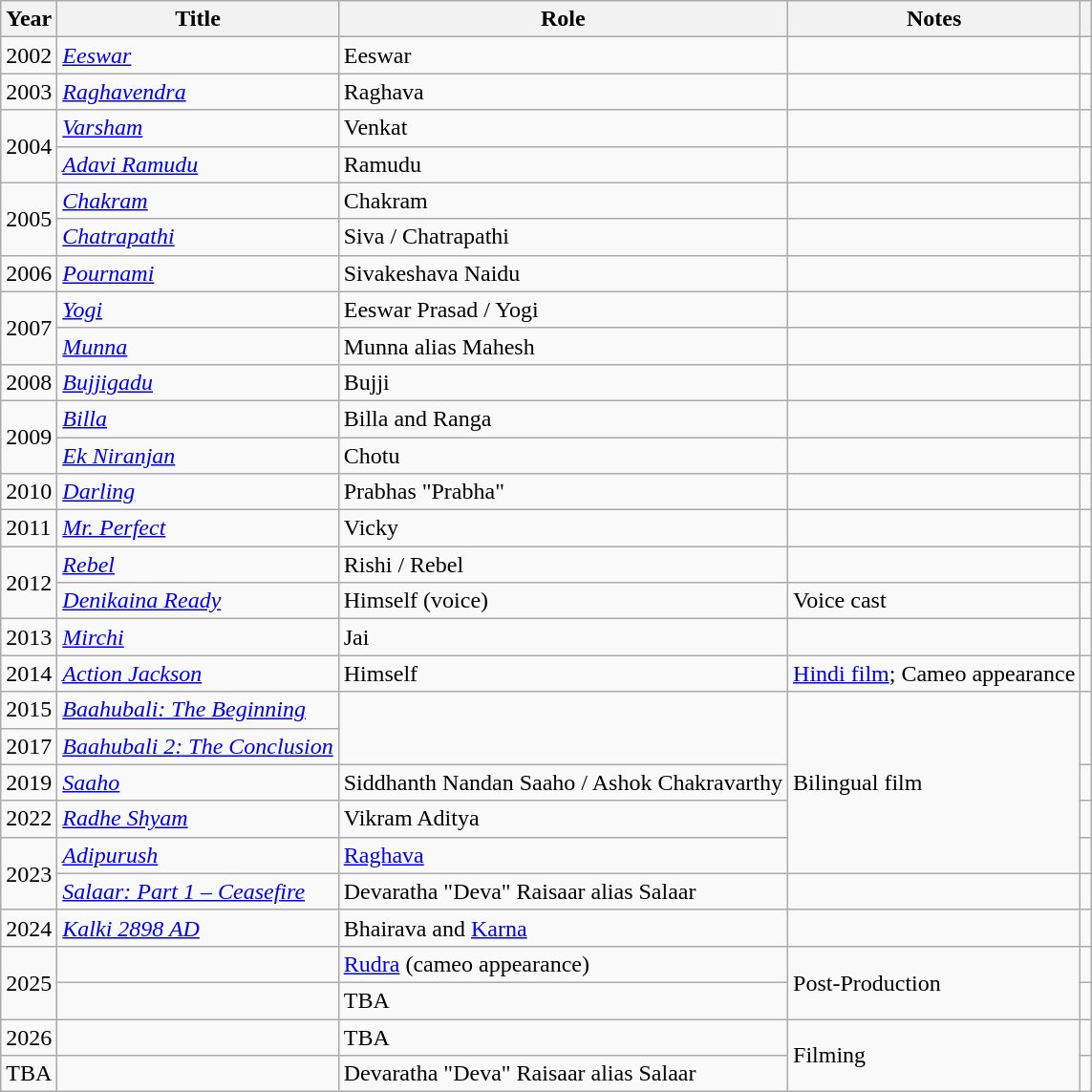<table class="wikitable plainrowheaders sortable">
<tr>
<th scope="col">Year</th>
<th scope="col">Title</th>
<th scope="col">Role</th>
<th class="unsortable" scope="col">Notes</th>
<th class="unsortable" scope="col"></th>
</tr>
<tr>
<td>2002</td>
<td><em><a href='#'>Eeswar</a></em></td>
<td>Eeswar</td>
<td></td>
<td style="text-align: center;"></td>
</tr>
<tr>
<td>2003</td>
<td><em><a href='#'>Raghavendra</a></em></td>
<td>Raghava</td>
<td></td>
<td style="text-align: center;"></td>
</tr>
<tr>
<td rowspan="2">2004</td>
<td><em><a href='#'>Varsham</a></em></td>
<td>Venkat</td>
<td></td>
<td style="text-align: center;"></td>
</tr>
<tr>
<td><em><a href='#'>Adavi Ramudu</a></em></td>
<td>Ramudu</td>
<td></td>
<td style="text-align: center;"></td>
</tr>
<tr>
<td rowspan="2">2005</td>
<td><em><a href='#'>Chakram</a></em></td>
<td>Chakram</td>
<td></td>
<td style="text-align: center;"></td>
</tr>
<tr>
<td><em><a href='#'>Chatrapathi</a></em></td>
<td>Siva / Chatrapathi</td>
<td></td>
<td style="text-align: center;"></td>
</tr>
<tr>
<td>2006</td>
<td><em><a href='#'>Pournami</a></em></td>
<td>Sivakeshava Naidu</td>
<td></td>
<td style="text-align: center;"></td>
</tr>
<tr>
<td rowspan="2">2007</td>
<td><em><a href='#'>Yogi</a></em></td>
<td>Eeswar Prasad / Yogi</td>
<td></td>
<td style="text-align: center;"></td>
</tr>
<tr>
<td><em><a href='#'>Munna</a></em></td>
<td>Munna alias Mahesh</td>
<td></td>
<td style="text-align: center;"></td>
</tr>
<tr>
<td>2008</td>
<td><em><a href='#'>Bujjigadu</a></em></td>
<td>Bujji</td>
<td></td>
<td style="text-align: center;"></td>
</tr>
<tr>
<td rowspan="2">2009</td>
<td><em><a href='#'>Billa</a></em></td>
<td>Billa and Ranga</td>
<td></td>
<td style="text-align: center;"></td>
</tr>
<tr>
<td><em><a href='#'>Ek Niranjan</a></em></td>
<td>Chotu</td>
<td></td>
<td style="text-align: center;"></td>
</tr>
<tr>
<td>2010</td>
<td><em><a href='#'>Darling</a></em></td>
<td>Prabhas "Prabha"</td>
<td></td>
<td style="text-align: center;"></td>
</tr>
<tr>
<td>2011</td>
<td><em><a href='#'>Mr. Perfect</a></em></td>
<td>Vicky</td>
<td></td>
<td style="text-align: center;"></td>
</tr>
<tr>
<td rowspan="2">2012</td>
<td><em><a href='#'>Rebel</a></em></td>
<td>Rishi / Rebel</td>
<td></td>
<td style="text-align: center;"></td>
</tr>
<tr>
<td><em><a href='#'>Denikaina Ready</a></em></td>
<td>Himself (voice)</td>
<td>Voice cast</td>
<td style="text-align: center;"></td>
</tr>
<tr>
<td>2013</td>
<td><em><a href='#'>Mirchi</a></em></td>
<td>Jai</td>
<td></td>
<td style="text-align: center;"></td>
</tr>
<tr>
<td>2014</td>
<td><em><a href='#'>Action Jackson</a></em></td>
<td>Himself</td>
<td><a href='#'>Hindi film</a>; Cameo appearance</td>
<td style="text-align: center;"></td>
</tr>
<tr>
<td>2015</td>
<td><em><a href='#'>Baahubali: The Beginning</a></em></td>
<td rowspan="2"></td>
<td rowspan="5">Bilingual film</td>
<td rowspan="2" style="text-align: center;"></td>
</tr>
<tr>
<td>2017</td>
<td><em><a href='#'>Baahubali 2: The Conclusion</a></em></td>
</tr>
<tr Shivudu>
<td>2019</td>
<td><em><a href='#'>Saaho</a></em></td>
<td>Siddhanth Nandan Saaho / Ashok Chakravarthy</td>
<td style="text-align: center;"></td>
</tr>
<tr>
<td>2022</td>
<td><em><a href='#'>Radhe Shyam</a></em></td>
<td>Vikram Aditya</td>
<td style="text-align: center;"></td>
</tr>
<tr>
<td rowspan="2">2023</td>
<td><em><a href='#'>Adipurush</a></em></td>
<td><a href='#'>Raghava</a></td>
<td style="text-align: center;"></td>
</tr>
<tr>
<td><em><a href='#'>Salaar: Part 1 – Ceasefire</a></em></td>
<td>Devaratha "Deva" Raisaar alias Salaar</td>
<td></td>
<td style="text-align: center;"></td>
</tr>
<tr>
<td>2024</td>
<td><em><a href='#'>Kalki 2898 AD</a></em></td>
<td>Bhairava and <a href='#'>Karna</a></td>
<td></td>
<td style="text-align: center;"></td>
</tr>
<tr>
<td rowspan="2">2025</td>
<td></td>
<td><a href='#'>Rudra</a> (cameo appearance)</td>
<td rowspan="2">Post-Production</td>
<td style="text-align: center;"></td>
</tr>
<tr>
<td></td>
<td>TBA</td>
<td style="text-align: center;"></td>
</tr>
<tr>
<td rowspan="1">2026</td>
<td></td>
<td>TBA</td>
<td rowspan="2">Filming</td>
<td style="text-align: center;"></td>
</tr>
<tr>
<td>TBA</td>
<td></td>
<td>Devaratha "Deva" Raisaar alias Salaar</td>
<td style="text-align: center;"></td>
</tr>
</table>
